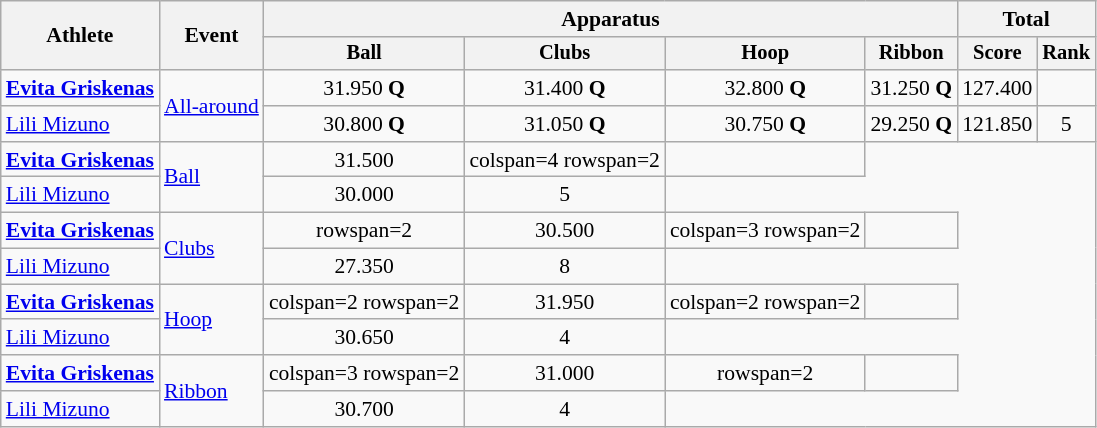<table class=wikitable style=font-size:90%;text-align:center>
<tr>
<th rowspan=2>Athlete</th>
<th rowspan=2>Event</th>
<th colspan=4>Apparatus</th>
<th colspan=2>Total</th>
</tr>
<tr style=font-size:95%>
<th>Ball</th>
<th>Clubs</th>
<th>Hoop</th>
<th>Ribbon</th>
<th>Score</th>
<th>Rank</th>
</tr>
<tr>
<td align=left><strong><a href='#'>Evita Griskenas</a></strong></td>
<td align=left rowspan=2><a href='#'>All-around</a></td>
<td>31.950 <strong>Q</strong></td>
<td>31.400 <strong>Q</strong></td>
<td>32.800 <strong>Q</strong></td>
<td>31.250 <strong>Q</strong></td>
<td>127.400</td>
<td></td>
</tr>
<tr>
<td align=left><a href='#'>Lili Mizuno</a></td>
<td>30.800 <strong>Q</strong></td>
<td>31.050 <strong>Q</strong></td>
<td>30.750 <strong>Q</strong></td>
<td>29.250 <strong>Q</strong></td>
<td>121.850</td>
<td>5</td>
</tr>
<tr>
<td align=left><strong><a href='#'>Evita Griskenas</a></strong></td>
<td align=left rowspan=2><a href='#'>Ball</a></td>
<td>31.500</td>
<td>colspan=4 rowspan=2</td>
<td></td>
</tr>
<tr>
<td align=left><a href='#'>Lili Mizuno</a></td>
<td>30.000</td>
<td>5</td>
</tr>
<tr>
<td align=left><strong><a href='#'>Evita Griskenas</a></strong></td>
<td align=left rowspan=2><a href='#'>Clubs</a></td>
<td>rowspan=2 </td>
<td>30.500</td>
<td>colspan=3 rowspan=2 </td>
<td></td>
</tr>
<tr>
<td align=left><a href='#'>Lili Mizuno</a></td>
<td>27.350</td>
<td>8</td>
</tr>
<tr>
<td align=left><strong><a href='#'>Evita Griskenas</a></strong></td>
<td align=left rowspan=2><a href='#'>Hoop</a></td>
<td>colspan=2 rowspan=2 </td>
<td>31.950</td>
<td>colspan=2 rowspan=2 </td>
<td></td>
</tr>
<tr>
<td align=left><a href='#'>Lili Mizuno</a></td>
<td>30.650</td>
<td>4</td>
</tr>
<tr>
<td align=left><strong><a href='#'>Evita Griskenas</a></strong></td>
<td align=left rowspan=2><a href='#'>Ribbon</a></td>
<td>colspan=3 rowspan=2</td>
<td>31.000</td>
<td>rowspan=2 </td>
<td></td>
</tr>
<tr>
<td align=left><a href='#'>Lili Mizuno</a></td>
<td>30.700</td>
<td>4</td>
</tr>
</table>
